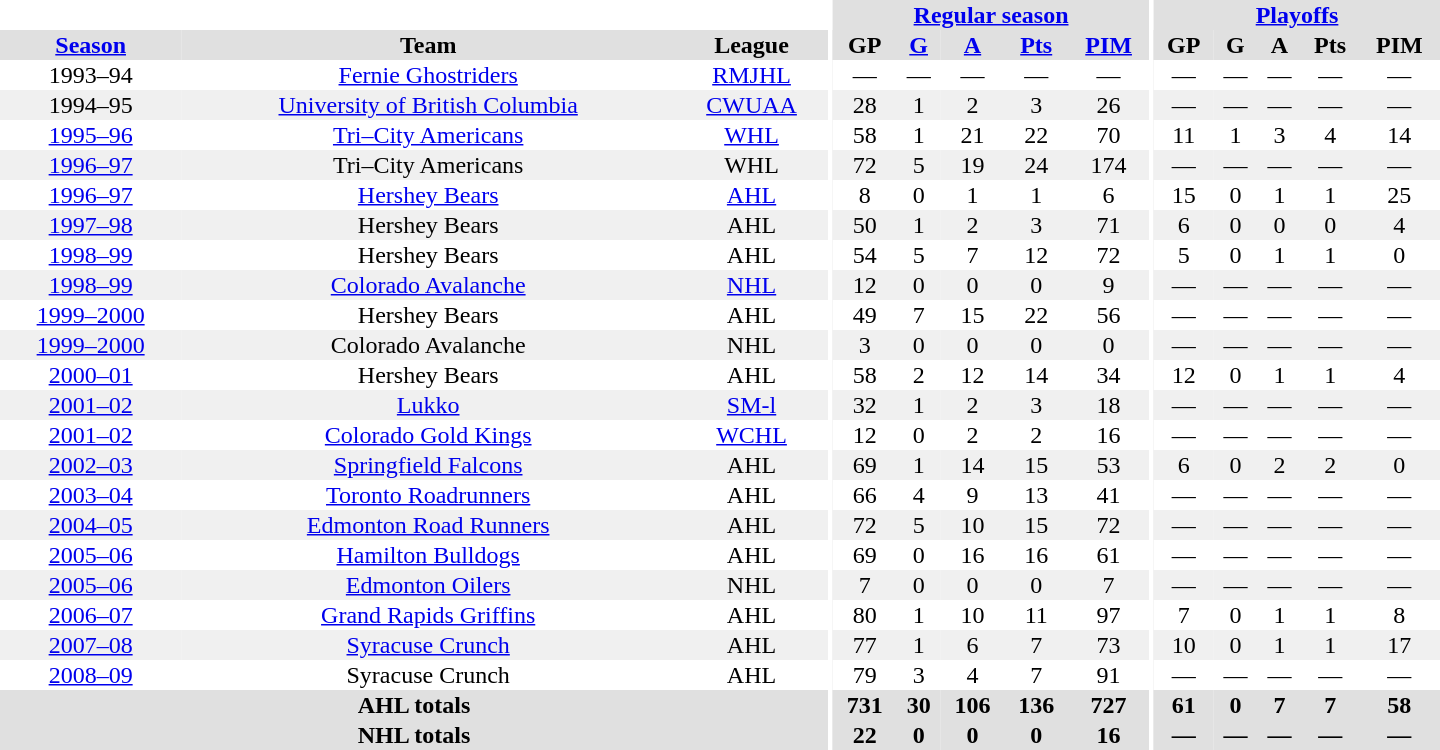<table border="0" cellpadding="1" cellspacing="0" style="text-align:center; width:60em">
<tr bgcolor="#e0e0e0">
<th colspan="3" bgcolor="#ffffff"></th>
<th rowspan="100" bgcolor="#ffffff"></th>
<th colspan="5"><a href='#'>Regular season</a></th>
<th rowspan="100" bgcolor="#ffffff"></th>
<th colspan="5"><a href='#'>Playoffs</a></th>
</tr>
<tr bgcolor="#e0e0e0">
<th><a href='#'>Season</a></th>
<th>Team</th>
<th>League</th>
<th>GP</th>
<th><a href='#'>G</a></th>
<th><a href='#'>A</a></th>
<th><a href='#'>Pts</a></th>
<th><a href='#'>PIM</a></th>
<th>GP</th>
<th>G</th>
<th>A</th>
<th>Pts</th>
<th>PIM</th>
</tr>
<tr>
<td>1993–94</td>
<td><a href='#'>Fernie Ghostriders</a></td>
<td><a href='#'>RMJHL</a></td>
<td>—</td>
<td>—</td>
<td>—</td>
<td>—</td>
<td>—</td>
<td>—</td>
<td>—</td>
<td>—</td>
<td>—</td>
<td>—</td>
</tr>
<tr bgcolor="#f0f0f0">
<td>1994–95</td>
<td><a href='#'>University of British Columbia</a></td>
<td><a href='#'>CWUAA</a></td>
<td>28</td>
<td>1</td>
<td>2</td>
<td>3</td>
<td>26</td>
<td>—</td>
<td>—</td>
<td>—</td>
<td>—</td>
<td>—</td>
</tr>
<tr>
<td><a href='#'>1995–96</a></td>
<td><a href='#'>Tri–City Americans</a></td>
<td><a href='#'>WHL</a></td>
<td>58</td>
<td>1</td>
<td>21</td>
<td>22</td>
<td>70</td>
<td>11</td>
<td>1</td>
<td>3</td>
<td>4</td>
<td>14</td>
</tr>
<tr bgcolor="#f0f0f0">
<td><a href='#'>1996–97</a></td>
<td>Tri–City Americans</td>
<td>WHL</td>
<td>72</td>
<td>5</td>
<td>19</td>
<td>24</td>
<td>174</td>
<td>—</td>
<td>—</td>
<td>—</td>
<td>—</td>
<td>—</td>
</tr>
<tr>
<td><a href='#'>1996–97</a></td>
<td><a href='#'>Hershey Bears</a></td>
<td><a href='#'>AHL</a></td>
<td>8</td>
<td>0</td>
<td>1</td>
<td>1</td>
<td>6</td>
<td>15</td>
<td>0</td>
<td>1</td>
<td>1</td>
<td>25</td>
</tr>
<tr bgcolor="#f0f0f0">
<td><a href='#'>1997–98</a></td>
<td>Hershey Bears</td>
<td>AHL</td>
<td>50</td>
<td>1</td>
<td>2</td>
<td>3</td>
<td>71</td>
<td>6</td>
<td>0</td>
<td>0</td>
<td>0</td>
<td>4</td>
</tr>
<tr>
<td><a href='#'>1998–99</a></td>
<td>Hershey Bears</td>
<td>AHL</td>
<td>54</td>
<td>5</td>
<td>7</td>
<td>12</td>
<td>72</td>
<td>5</td>
<td>0</td>
<td>1</td>
<td>1</td>
<td>0</td>
</tr>
<tr bgcolor="#f0f0f0">
<td><a href='#'>1998–99</a></td>
<td><a href='#'>Colorado Avalanche</a></td>
<td><a href='#'>NHL</a></td>
<td>12</td>
<td>0</td>
<td>0</td>
<td>0</td>
<td>9</td>
<td>—</td>
<td>—</td>
<td>—</td>
<td>—</td>
<td>—</td>
</tr>
<tr>
<td><a href='#'>1999–2000</a></td>
<td>Hershey Bears</td>
<td>AHL</td>
<td>49</td>
<td>7</td>
<td>15</td>
<td>22</td>
<td>56</td>
<td>—</td>
<td>—</td>
<td>—</td>
<td>—</td>
<td>—</td>
</tr>
<tr bgcolor="#f0f0f0">
<td><a href='#'>1999–2000</a></td>
<td>Colorado Avalanche</td>
<td>NHL</td>
<td>3</td>
<td>0</td>
<td>0</td>
<td>0</td>
<td>0</td>
<td>—</td>
<td>—</td>
<td>—</td>
<td>—</td>
<td>—</td>
</tr>
<tr>
<td><a href='#'>2000–01</a></td>
<td>Hershey Bears</td>
<td>AHL</td>
<td>58</td>
<td>2</td>
<td>12</td>
<td>14</td>
<td>34</td>
<td>12</td>
<td>0</td>
<td>1</td>
<td>1</td>
<td>4</td>
</tr>
<tr bgcolor="#f0f0f0">
<td><a href='#'>2001–02</a></td>
<td><a href='#'>Lukko</a></td>
<td><a href='#'>SM-l</a></td>
<td>32</td>
<td>1</td>
<td>2</td>
<td>3</td>
<td>18</td>
<td>—</td>
<td>—</td>
<td>—</td>
<td>—</td>
<td>—</td>
</tr>
<tr>
<td><a href='#'>2001–02</a></td>
<td><a href='#'>Colorado Gold Kings</a></td>
<td><a href='#'>WCHL</a></td>
<td>12</td>
<td>0</td>
<td>2</td>
<td>2</td>
<td>16</td>
<td>—</td>
<td>—</td>
<td>—</td>
<td>—</td>
<td>—</td>
</tr>
<tr bgcolor="#f0f0f0">
<td><a href='#'>2002–03</a></td>
<td><a href='#'>Springfield Falcons</a></td>
<td>AHL</td>
<td>69</td>
<td>1</td>
<td>14</td>
<td>15</td>
<td>53</td>
<td>6</td>
<td>0</td>
<td>2</td>
<td>2</td>
<td>0</td>
</tr>
<tr>
<td><a href='#'>2003–04</a></td>
<td><a href='#'>Toronto Roadrunners</a></td>
<td>AHL</td>
<td>66</td>
<td>4</td>
<td>9</td>
<td>13</td>
<td>41</td>
<td>—</td>
<td>—</td>
<td>—</td>
<td>—</td>
<td>—</td>
</tr>
<tr bgcolor="#f0f0f0">
<td><a href='#'>2004–05</a></td>
<td><a href='#'>Edmonton Road Runners</a></td>
<td>AHL</td>
<td>72</td>
<td>5</td>
<td>10</td>
<td>15</td>
<td>72</td>
<td>—</td>
<td>—</td>
<td>—</td>
<td>—</td>
<td>—</td>
</tr>
<tr>
<td><a href='#'>2005–06</a></td>
<td><a href='#'>Hamilton Bulldogs</a></td>
<td>AHL</td>
<td>69</td>
<td>0</td>
<td>16</td>
<td>16</td>
<td>61</td>
<td>—</td>
<td>—</td>
<td>—</td>
<td>—</td>
<td>—</td>
</tr>
<tr bgcolor="#f0f0f0">
<td><a href='#'>2005–06</a></td>
<td><a href='#'>Edmonton Oilers</a></td>
<td>NHL</td>
<td>7</td>
<td>0</td>
<td>0</td>
<td>0</td>
<td>7</td>
<td>—</td>
<td>—</td>
<td>—</td>
<td>—</td>
<td>—</td>
</tr>
<tr>
<td><a href='#'>2006–07</a></td>
<td><a href='#'>Grand Rapids Griffins</a></td>
<td>AHL</td>
<td>80</td>
<td>1</td>
<td>10</td>
<td>11</td>
<td>97</td>
<td>7</td>
<td>0</td>
<td>1</td>
<td>1</td>
<td>8</td>
</tr>
<tr bgcolor="#f0f0f0">
<td><a href='#'>2007–08</a></td>
<td><a href='#'>Syracuse Crunch</a></td>
<td>AHL</td>
<td>77</td>
<td>1</td>
<td>6</td>
<td>7</td>
<td>73</td>
<td>10</td>
<td>0</td>
<td>1</td>
<td>1</td>
<td>17</td>
</tr>
<tr>
<td><a href='#'>2008–09</a></td>
<td>Syracuse Crunch</td>
<td>AHL</td>
<td>79</td>
<td>3</td>
<td>4</td>
<td>7</td>
<td>91</td>
<td>—</td>
<td>—</td>
<td>—</td>
<td>—</td>
<td>—</td>
</tr>
<tr bgcolor="#e0e0e0">
<th colspan="3">AHL totals</th>
<th>731</th>
<th>30</th>
<th>106</th>
<th>136</th>
<th>727</th>
<th>61</th>
<th>0</th>
<th>7</th>
<th>7</th>
<th>58</th>
</tr>
<tr bgcolor="#e0e0e0">
<th colspan="3">NHL totals</th>
<th>22</th>
<th>0</th>
<th>0</th>
<th>0</th>
<th>16</th>
<th>—</th>
<th>—</th>
<th>—</th>
<th>—</th>
<th>—</th>
</tr>
</table>
